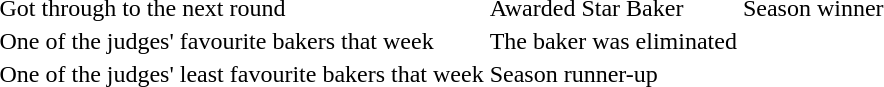<table>
<tr>
<td> Got through to the next round</td>
<td> Awarded Star Baker</td>
<td> Season winner</td>
</tr>
<tr>
<td> One of the judges' favourite bakers that week</td>
<td> The baker was eliminated</td>
</tr>
<tr>
<td> One of the judges' least favourite bakers that week</td>
<td> Season runner-up</td>
</tr>
<tr>
</tr>
</table>
